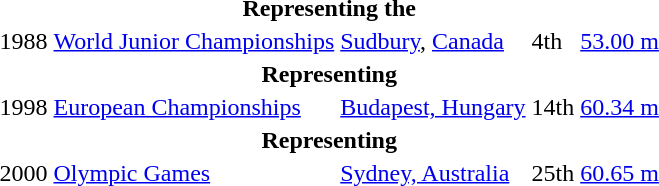<table>
<tr>
<th colspan="6">Representing the </th>
</tr>
<tr>
<td>1988</td>
<td><a href='#'>World Junior Championships</a></td>
<td><a href='#'>Sudbury</a>, <a href='#'>Canada</a></td>
<td>4th</td>
<td><a href='#'>53.00 m</a></td>
</tr>
<tr>
<th colspan="5">Representing </th>
</tr>
<tr>
<td>1998</td>
<td><a href='#'>European Championships</a></td>
<td><a href='#'>Budapest, Hungary</a></td>
<td>14th</td>
<td><a href='#'>60.34 m</a></td>
</tr>
<tr>
<th colspan="5">Representing </th>
</tr>
<tr>
<td>2000</td>
<td><a href='#'>Olympic Games</a></td>
<td><a href='#'>Sydney, Australia</a></td>
<td>25th</td>
<td><a href='#'>60.65 m</a></td>
</tr>
</table>
